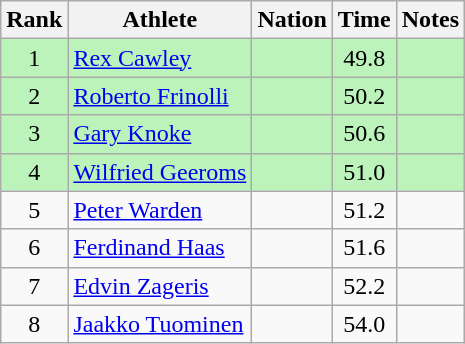<table class="wikitable sortable" style="text-align:center">
<tr>
<th>Rank</th>
<th>Athlete</th>
<th>Nation</th>
<th>Time</th>
<th>Notes</th>
</tr>
<tr bgcolor=bbf3bb>
<td>1</td>
<td align=left><a href='#'>Rex Cawley</a></td>
<td align=left></td>
<td>49.8</td>
<td></td>
</tr>
<tr bgcolor=bbf3bb>
<td>2</td>
<td align=left><a href='#'>Roberto Frinolli</a></td>
<td align=left></td>
<td>50.2</td>
<td></td>
</tr>
<tr bgcolor=bbf3bb>
<td>3</td>
<td align=left><a href='#'>Gary Knoke</a></td>
<td align=left></td>
<td>50.6</td>
<td></td>
</tr>
<tr bgcolor=bbf3bb>
<td>4</td>
<td align=left><a href='#'>Wilfried Geeroms</a></td>
<td align=left></td>
<td>51.0</td>
<td></td>
</tr>
<tr>
<td>5</td>
<td align=left><a href='#'>Peter Warden</a></td>
<td align=left></td>
<td>51.2</td>
<td></td>
</tr>
<tr>
<td>6</td>
<td align=left><a href='#'>Ferdinand Haas</a></td>
<td align=left></td>
<td>51.6</td>
<td></td>
</tr>
<tr>
<td>7</td>
<td align=left><a href='#'>Edvin Zageris</a></td>
<td align=left></td>
<td>52.2</td>
<td></td>
</tr>
<tr>
<td>8</td>
<td align=left><a href='#'>Jaakko Tuominen</a></td>
<td align=left></td>
<td>54.0</td>
<td></td>
</tr>
</table>
